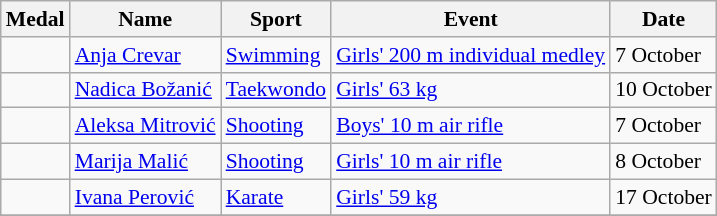<table class="wikitable sortable" style="font-size:90%">
<tr>
<th>Medal</th>
<th>Name</th>
<th>Sport</th>
<th>Event</th>
<th>Date</th>
</tr>
<tr>
<td></td>
<td><a href='#'>Anja Crevar</a></td>
<td><a href='#'>Swimming</a></td>
<td><a href='#'>Girls' 200 m individual medley</a></td>
<td>7 October</td>
</tr>
<tr>
<td></td>
<td><a href='#'>Nadica Božanić</a></td>
<td><a href='#'>Taekwondo</a></td>
<td><a href='#'>Girls' 63 kg</a></td>
<td>10 October</td>
</tr>
<tr>
<td></td>
<td><a href='#'>Aleksa Mitrović</a></td>
<td><a href='#'>Shooting</a></td>
<td><a href='#'>Boys' 10 m air rifle</a></td>
<td>7 October</td>
</tr>
<tr>
<td></td>
<td><a href='#'>Marija Malić</a></td>
<td><a href='#'>Shooting</a></td>
<td><a href='#'>Girls' 10 m air rifle</a></td>
<td>8 October</td>
</tr>
<tr>
<td></td>
<td><a href='#'>Ivana Perović</a></td>
<td><a href='#'>Karate</a></td>
<td><a href='#'>Girls' 59 kg</a></td>
<td>17 October</td>
</tr>
<tr>
</tr>
</table>
